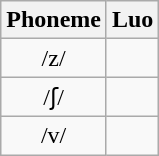<table class="wikitable" style="text-align: center;">
<tr>
<th>Phoneme</th>
<th>Luo</th>
</tr>
<tr>
<td>/z/</td>
<td></td>
</tr>
<tr>
<td>/ʃ/</td>
<td></td>
</tr>
<tr>
<td>/v/</td>
<td></td>
</tr>
</table>
